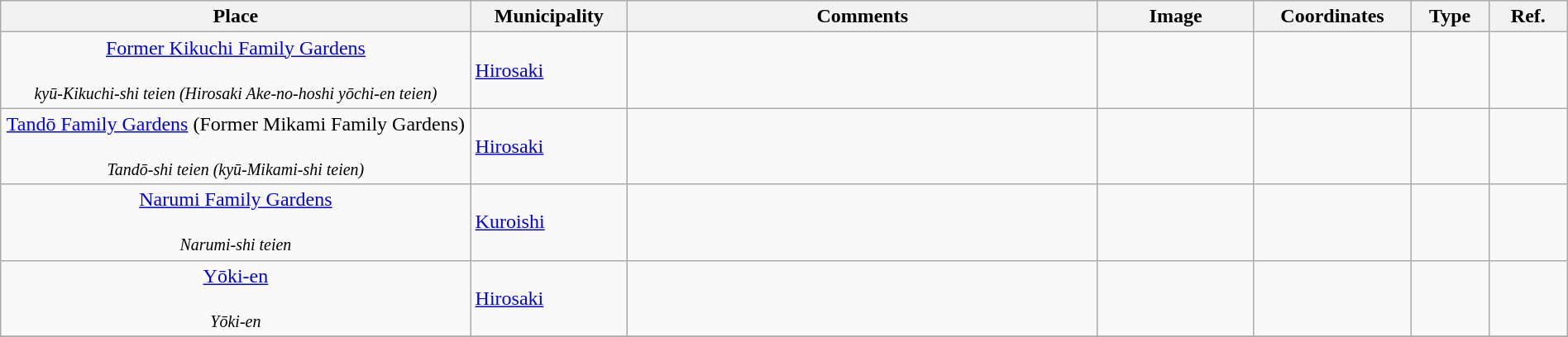<table class="wikitable sortable"  style="width:100%;">
<tr>
<th width="30%" align="left">Place</th>
<th width="10%" align="left">Municipality</th>
<th width="30%" align="left" class="unsortable">Comments</th>
<th width="10%" align="left"  class="unsortable">Image</th>
<th width="10%" align="left" class="unsortable">Coordinates</th>
<th width="5%" align="left">Type</th>
<th width="5%" align="left"  class="unsortable">Ref.</th>
</tr>
<tr>
<td align="center"><a href='#'>Former Kikuchi Family Gardens</a><br><br><small><em>kyū-Kikuchi-shi teien (Hirosaki Ake-no-hoshi yōchi-en teien)</em></small></td>
<td><a href='#'>Hirosaki</a></td>
<td></td>
<td></td>
<td></td>
<td></td>
<td></td>
</tr>
<tr>
<td align="center"><a href='#'>Tandō Family Gardens</a> (Former Mikami Family Gardens)<br><br><small><em>Tandō-shi teien (kyū-Mikami-shi teien)</em></small></td>
<td><a href='#'>Hirosaki</a></td>
<td></td>
<td></td>
<td></td>
<td></td>
<td></td>
</tr>
<tr>
<td align="center"><a href='#'>Narumi Family Gardens</a><br><br><small><em>Narumi-shi teien</em></small></td>
<td><a href='#'>Kuroishi</a></td>
<td></td>
<td></td>
<td></td>
<td></td>
<td></td>
</tr>
<tr>
<td align="center"><a href='#'>Yōki-en</a><br><br><small><em>Yōki-en</em></small></td>
<td><a href='#'>Hirosaki</a></td>
<td></td>
<td></td>
<td></td>
<td></td>
<td></td>
</tr>
<tr>
</tr>
</table>
